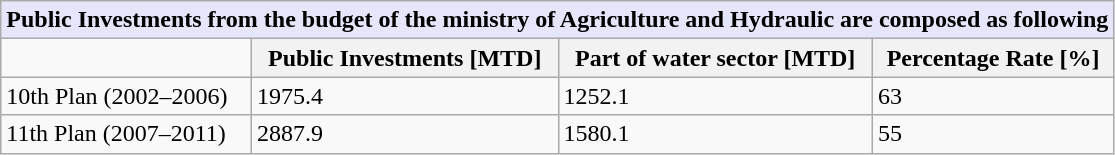<table class="wikitable">
<tr>
<th style="background:#E6E6FA" colspan=4>Public Investments from the budget of the ministry of Agriculture and Hydraulic are composed as following</th>
</tr>
<tr>
<td></td>
<th>Public Investments [MTD]</th>
<th>Part of water sector [MTD]</th>
<th>Percentage Rate [%]</th>
</tr>
<tr>
<td>10th Plan (2002–2006)</td>
<td>1975.4</td>
<td>1252.1</td>
<td>63</td>
</tr>
<tr>
<td>11th Plan (2007–2011)</td>
<td>2887.9</td>
<td>1580.1</td>
<td>55</td>
</tr>
</table>
